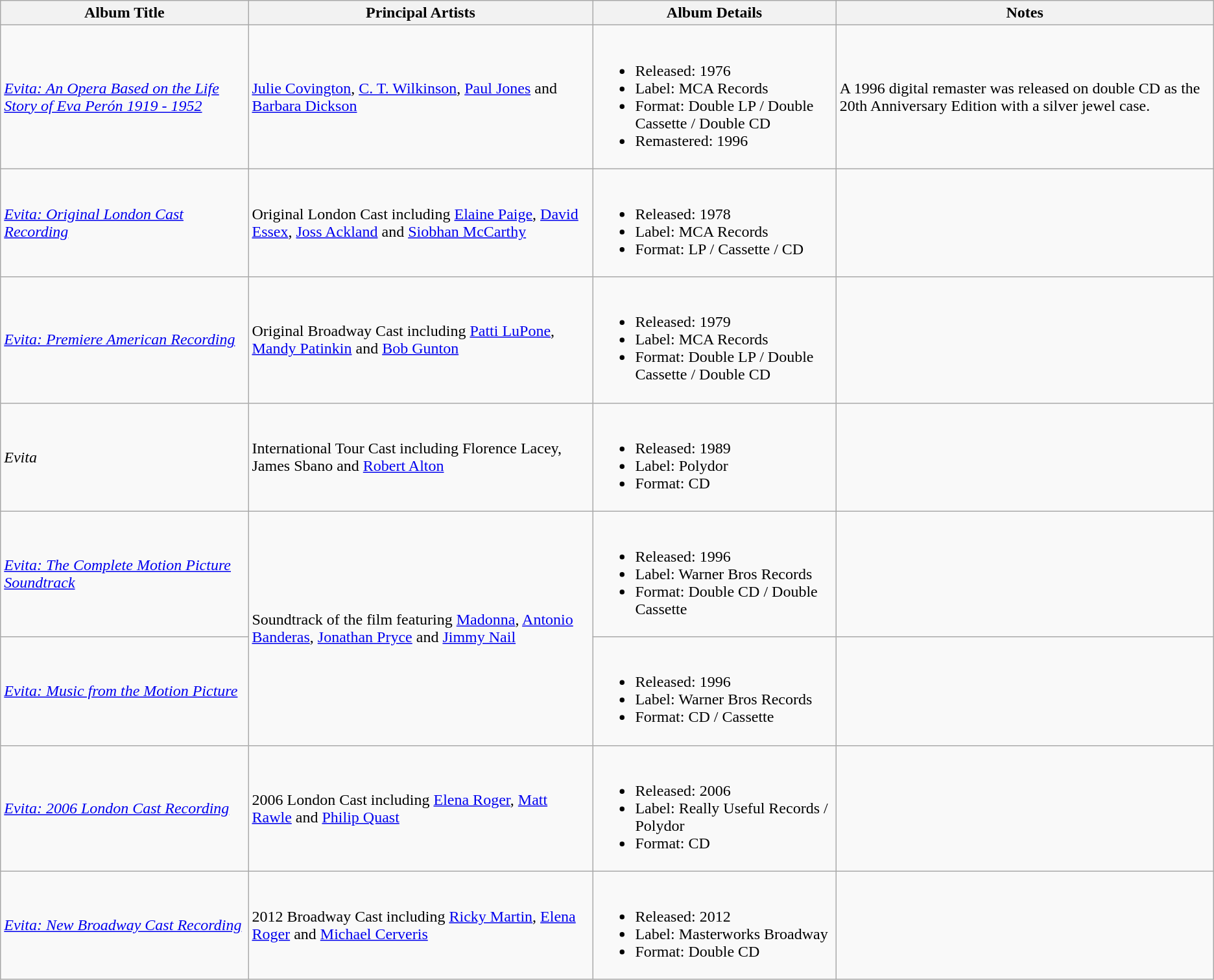<table class="wikitable">
<tr>
<th>Album Title</th>
<th>Principal Artists</th>
<th>Album Details</th>
<th>Notes</th>
</tr>
<tr>
<td><a href='#'><em>Evita: An Opera Based on the Life Story of Eva Perón 1919 - 1952</em></a></td>
<td><a href='#'>Julie Covington</a>, <a href='#'>C. T. Wilkinson</a>, <a href='#'>Paul Jones</a> and <a href='#'>Barbara Dickson</a></td>
<td><br><ul><li>Released: 1976</li><li>Label: MCA Records</li><li>Format: Double LP / Double Cassette / Double CD</li><li>Remastered: 1996</li></ul></td>
<td>A 1996 digital remaster was released on double CD as the 20th Anniversary Edition with a silver jewel case.</td>
</tr>
<tr>
<td><a href='#'><em>Evita: Original London Cast Recording</em></a></td>
<td>Original London Cast including <a href='#'>Elaine Paige</a>, <a href='#'>David Essex</a>, <a href='#'>Joss Ackland</a> and <a href='#'>Siobhan McCarthy</a></td>
<td><br><ul><li>Released: 1978</li><li>Label: MCA Records</li><li>Format: LP / Cassette / CD</li></ul></td>
<td></td>
</tr>
<tr>
<td><a href='#'><em>Evita: Premiere American Recording</em></a></td>
<td>Original Broadway Cast including <a href='#'>Patti LuPone</a>, <a href='#'>Mandy Patinkin</a> and <a href='#'>Bob Gunton</a></td>
<td><br><ul><li>Released: 1979</li><li>Label: MCA Records</li><li>Format: Double LP / Double Cassette / Double CD</li></ul></td>
<td></td>
</tr>
<tr>
<td><em>Evita</em></td>
<td>International Tour Cast including Florence Lacey, James Sbano and <a href='#'>Robert Alton</a></td>
<td><br><ul><li>Released: 1989</li><li>Label: Polydor</li><li>Format: CD</li></ul></td>
<td></td>
</tr>
<tr>
<td><a href='#'><em>Evita: The Complete Motion Picture Soundtrack</em></a></td>
<td rowspan="2">Soundtrack of the film featuring <a href='#'>Madonna</a>, <a href='#'>Antonio Banderas</a>, <a href='#'>Jonathan Pryce</a> and <a href='#'>Jimmy Nail</a></td>
<td><br><ul><li>Released: 1996</li><li>Label: Warner Bros Records</li><li>Format: Double CD / Double Cassette</li></ul></td>
<td></td>
</tr>
<tr>
<td><a href='#'><em>Evita: Music from the Motion Picture</em></a></td>
<td><br><ul><li>Released: 1996</li><li>Label: Warner Bros Records</li><li>Format: CD / Cassette</li></ul></td>
<td></td>
</tr>
<tr>
<td><a href='#'><em>Evita: 2006 London Cast Recording</em></a></td>
<td>2006 London Cast including <a href='#'>Elena Roger</a>, <a href='#'>Matt Rawle</a> and <a href='#'>Philip Quast</a></td>
<td><br><ul><li>Released: 2006</li><li>Label: Really Useful Records / Polydor</li><li>Format: CD</li></ul></td>
<td></td>
</tr>
<tr>
<td><a href='#'><em>Evita: New Broadway Cast Recording</em></a></td>
<td>2012 Broadway Cast including <a href='#'>Ricky Martin</a>, <a href='#'>Elena Roger</a> and <a href='#'>Michael Cerveris</a></td>
<td><br><ul><li>Released: 2012</li><li>Label: Masterworks Broadway</li><li>Format: Double CD</li></ul></td>
<td></td>
</tr>
</table>
